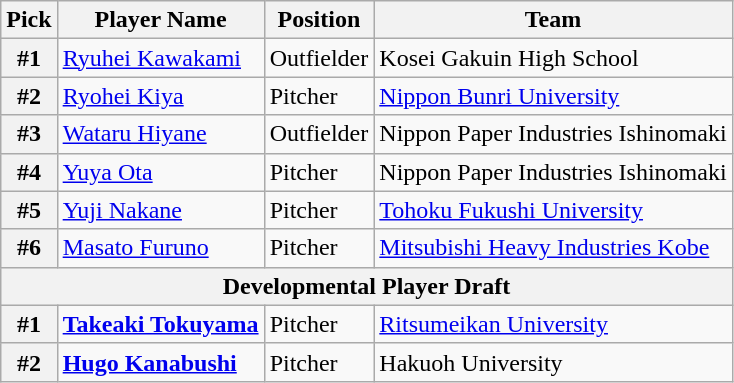<table class="wikitable">
<tr>
<th>Pick</th>
<th>Player Name</th>
<th>Position</th>
<th>Team</th>
</tr>
<tr>
<th>#1</th>
<td><a href='#'>Ryuhei Kawakami</a></td>
<td>Outfielder</td>
<td>Kosei Gakuin High School</td>
</tr>
<tr>
<th>#2</th>
<td><a href='#'>Ryohei Kiya</a></td>
<td>Pitcher</td>
<td><a href='#'>Nippon Bunri University</a></td>
</tr>
<tr>
<th>#3</th>
<td><a href='#'>Wataru Hiyane</a></td>
<td>Outfielder</td>
<td>Nippon Paper Industries Ishinomaki</td>
</tr>
<tr>
<th>#4</th>
<td><a href='#'>Yuya Ota</a></td>
<td>Pitcher</td>
<td>Nippon Paper Industries Ishinomaki</td>
</tr>
<tr>
<th>#5</th>
<td><a href='#'>Yuji Nakane</a></td>
<td>Pitcher</td>
<td><a href='#'>Tohoku Fukushi University</a></td>
</tr>
<tr>
<th>#6</th>
<td><a href='#'>Masato Furuno</a></td>
<td>Pitcher</td>
<td><a href='#'>Mitsubishi Heavy Industries Kobe</a></td>
</tr>
<tr>
<th colspan="5">Developmental Player Draft</th>
</tr>
<tr>
<th>#1</th>
<td><strong><a href='#'>Takeaki Tokuyama</a></strong></td>
<td>Pitcher</td>
<td><a href='#'>Ritsumeikan University</a></td>
</tr>
<tr>
<th>#2</th>
<td><strong><a href='#'>Hugo Kanabushi</a></strong></td>
<td>Pitcher</td>
<td>Hakuoh University</td>
</tr>
</table>
